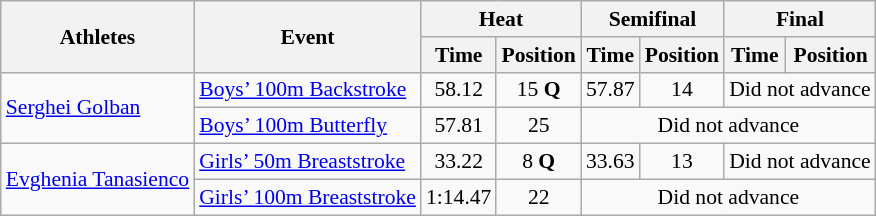<table class="wikitable" border="1" style="font-size:90%">
<tr>
<th rowspan=2>Athletes</th>
<th rowspan=2>Event</th>
<th colspan=2>Heat</th>
<th colspan=2>Semifinal</th>
<th colspan=2>Final</th>
</tr>
<tr>
<th>Time</th>
<th>Position</th>
<th>Time</th>
<th>Position</th>
<th>Time</th>
<th>Position</th>
</tr>
<tr>
<td rowspan=2><a href='#'>Serghei Golban</a></td>
<td><a href='#'>Boys’ 100m Backstroke</a></td>
<td align=center>58.12</td>
<td align=center>15 <strong>Q</strong></td>
<td align=center>57.87</td>
<td align=center>14</td>
<td colspan="2" align=center>Did not advance</td>
</tr>
<tr>
<td><a href='#'>Boys’ 100m Butterfly</a></td>
<td align=center>57.81</td>
<td align=center>25</td>
<td colspan="4" align=center>Did not advance</td>
</tr>
<tr>
<td rowspan=2><a href='#'>Evghenia Tanasienco</a></td>
<td><a href='#'>Girls’ 50m Breaststroke</a></td>
<td align=center>33.22</td>
<td align=center>8 <strong>Q</strong></td>
<td align=center>33.63</td>
<td align=center>13</td>
<td colspan="2" align=center>Did not advance</td>
</tr>
<tr>
<td><a href='#'>Girls’ 100m Breaststroke</a></td>
<td align=center>1:14.47</td>
<td align=center>22</td>
<td colspan="4" align=center>Did not advance</td>
</tr>
</table>
